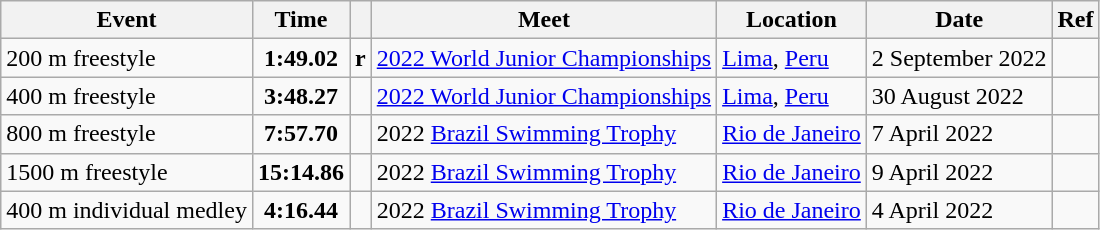<table class="wikitable">
<tr>
<th>Event</th>
<th>Time</th>
<th></th>
<th>Meet</th>
<th>Location</th>
<th>Date</th>
<th>Ref</th>
</tr>
<tr>
<td>200 m freestyle</td>
<td style="text-align:center;"><strong>1:49.02</strong></td>
<td><strong>r</strong></td>
<td><a href='#'>2022 World Junior Championships</a></td>
<td><a href='#'>Lima</a>, <a href='#'>Peru</a></td>
<td>2 September 2022</td>
<td style="text-align:center;"></td>
</tr>
<tr>
<td>400 m freestyle</td>
<td style="text-align:center;"><strong>3:48.27</strong></td>
<td></td>
<td><a href='#'>2022 World Junior Championships</a></td>
<td><a href='#'>Lima</a>, <a href='#'>Peru</a></td>
<td>30 August 2022</td>
<td style="text-align:center;"></td>
</tr>
<tr>
<td>800 m freestyle</td>
<td style="text-align:center;"><strong>7:57.70</strong></td>
<td></td>
<td>2022 <a href='#'>Brazil Swimming Trophy</a></td>
<td><a href='#'>Rio de Janeiro</a></td>
<td>7 April 2022</td>
<td style="text-align:center;"></td>
</tr>
<tr>
<td>1500 m freestyle</td>
<td style="text-align:center;"><strong>15:14.86</strong></td>
<td></td>
<td>2022 <a href='#'>Brazil Swimming Trophy</a></td>
<td><a href='#'>Rio de Janeiro</a></td>
<td>9 April 2022</td>
<td style="text-align:center;"></td>
</tr>
<tr>
<td>400 m individual medley</td>
<td style="text-align:center;"><strong>4:16.44</strong></td>
<td></td>
<td>2022 <a href='#'>Brazil Swimming Trophy</a></td>
<td><a href='#'>Rio de Janeiro</a></td>
<td>4 April 2022</td>
<td style="text-align:center;"></td>
</tr>
</table>
